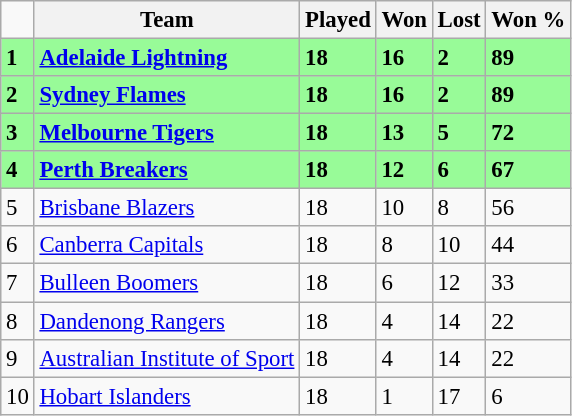<table class="wikitable" style="font-size:95%;">
<tr>
<td></td>
<th align=center><strong>Team</strong></th>
<th align=center><strong>Played</strong></th>
<th align=center><strong>Won</strong></th>
<th align=center><strong>Lost</strong></th>
<th align=center><strong>Won %</strong></th>
</tr>
<tr>
<td bgcolor="#98FB98"><strong>1</strong></td>
<td bgcolor="#98FB98"><strong><a href='#'>Adelaide Lightning</a></strong></td>
<td bgcolor="#98FB98"><strong>18</strong></td>
<td bgcolor="#98FB98"><strong>16</strong></td>
<td bgcolor="#98FB98"><strong>2</strong></td>
<td bgcolor="#98FB98"><strong>89</strong></td>
</tr>
<tr>
<td bgcolor="#98FB98"><strong>2</strong></td>
<td bgcolor="#98FB98"><strong><a href='#'>Sydney Flames</a></strong></td>
<td bgcolor="#98FB98"><strong>18</strong></td>
<td bgcolor="#98FB98"><strong>16</strong></td>
<td bgcolor="#98FB98"><strong>2</strong></td>
<td bgcolor="#98FB98"><strong>89</strong></td>
</tr>
<tr>
<td bgcolor="#98FB98"><strong>3</strong></td>
<td bgcolor="#98FB98"><strong><a href='#'>Melbourne Tigers</a></strong></td>
<td bgcolor="#98FB98"><strong>18</strong></td>
<td bgcolor="#98FB98"><strong>13</strong></td>
<td bgcolor="#98FB98"><strong>5</strong></td>
<td bgcolor="#98FB98"><strong>72</strong></td>
</tr>
<tr>
<td bgcolor="#98FB98"><strong>4</strong></td>
<td bgcolor="#98FB98"><strong><a href='#'>Perth Breakers</a></strong></td>
<td bgcolor="#98FB98"><strong>18</strong></td>
<td bgcolor="#98FB98"><strong>12</strong></td>
<td bgcolor="#98FB98"><strong>6</strong></td>
<td bgcolor="#98FB98"><strong>67</strong></td>
</tr>
<tr>
<td>5</td>
<td><a href='#'>Brisbane Blazers</a></td>
<td>18</td>
<td>10</td>
<td>8</td>
<td>56</td>
</tr>
<tr>
<td>6</td>
<td><a href='#'>Canberra Capitals</a></td>
<td>18</td>
<td>8</td>
<td>10</td>
<td>44</td>
</tr>
<tr>
<td>7</td>
<td><a href='#'>Bulleen Boomers</a></td>
<td>18</td>
<td>6</td>
<td>12</td>
<td>33</td>
</tr>
<tr>
<td>8</td>
<td><a href='#'>Dandenong Rangers</a></td>
<td>18</td>
<td>4</td>
<td>14</td>
<td>22</td>
</tr>
<tr>
<td>9</td>
<td><a href='#'>Australian Institute of Sport</a></td>
<td>18</td>
<td>4</td>
<td>14</td>
<td>22</td>
</tr>
<tr>
<td>10</td>
<td><a href='#'>Hobart Islanders</a></td>
<td>18</td>
<td>1</td>
<td>17</td>
<td>6</td>
</tr>
</table>
